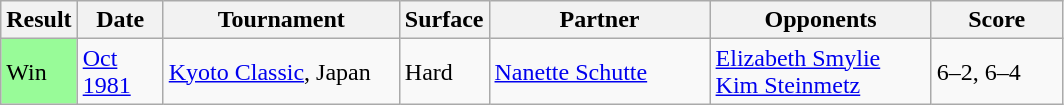<table class="sortable wikitable">
<tr>
<th>Result</th>
<th style="width:50px">Date</th>
<th style="width:150px">Tournament</th>
<th style="width:50px">Surface</th>
<th style="width:140px">Partner</th>
<th style="width:140px">Opponents</th>
<th style="width:80px">Score</th>
</tr>
<tr>
<td style="background:#98fb98;">Win</td>
<td><a href='#'>Oct 1981</a></td>
<td><a href='#'>Kyoto Classic</a>, Japan</td>
<td>Hard</td>
<td> <a href='#'>Nanette Schutte</a></td>
<td> <a href='#'>Elizabeth Smylie</a> <br>  <a href='#'>Kim Steinmetz</a></td>
<td>6–2, 6–4</td>
</tr>
</table>
